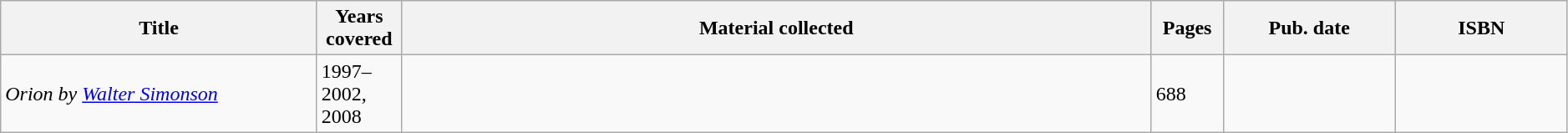<table class="wikitable sortable" width=99%>
<tr>
<th width="245px">Title</th>
<th width="60px">Years covered</th>
<th class="unsortable">Material collected</th>
<th width="50px">Pages</th>
<th width="130px">Pub. date</th>
<th class="unsortable" width="130px">ISBN</th>
</tr>
<tr>
<td><em>Orion by <a href='#'>Walter Simonson</a></em></td>
<td>1997–2002, 2008</td>
<td></td>
<td>688</td>
<td></td>
<td></td>
</tr>
</table>
